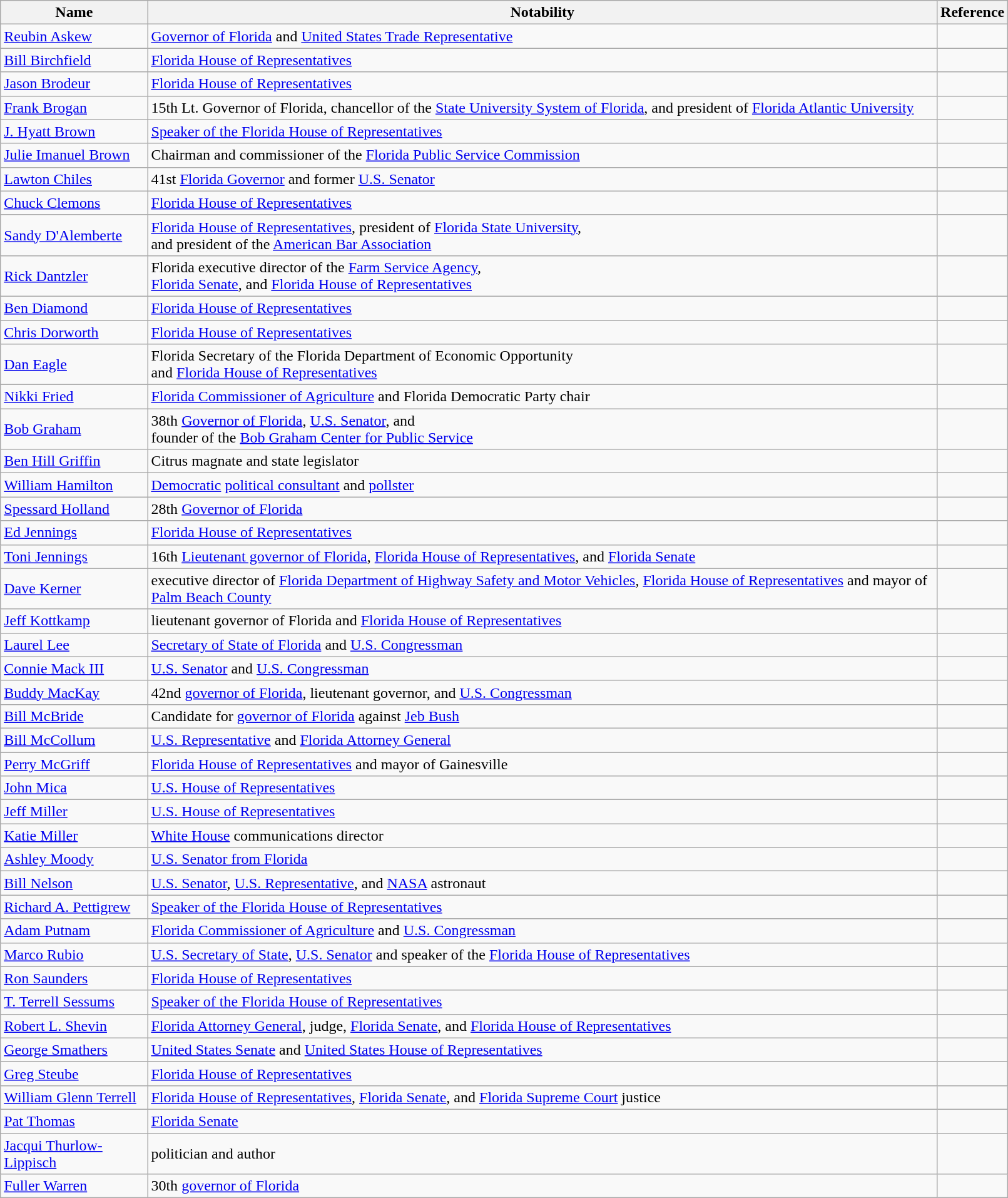<table class="wikitable sortable" style="width:85%;">
<tr>
<th>Name</th>
<th>Notability</th>
<th>Reference</th>
</tr>
<tr>
<td><a href='#'>Reubin Askew</a></td>
<td><a href='#'>Governor of Florida</a> and <a href='#'>United States Trade Representative</a></td>
<td></td>
</tr>
<tr>
<td><a href='#'>Bill Birchfield</a></td>
<td><a href='#'>Florida House of Representatives</a></td>
<td></td>
</tr>
<tr>
<td><a href='#'>Jason Brodeur</a></td>
<td><a href='#'>Florida House of Representatives</a></td>
<td></td>
</tr>
<tr>
<td><a href='#'>Frank Brogan</a></td>
<td>15th Lt. Governor of Florida, chancellor of the <a href='#'>State University System of Florida</a>, and president of <a href='#'>Florida Atlantic University</a></td>
<td></td>
</tr>
<tr>
<td><a href='#'>J. Hyatt Brown</a></td>
<td><a href='#'>Speaker of the Florida House of Representatives</a></td>
<td></td>
</tr>
<tr>
<td><a href='#'>Julie Imanuel Brown</a></td>
<td>Chairman and commissioner of the <a href='#'>Florida Public Service Commission</a></td>
<td></td>
</tr>
<tr>
<td><a href='#'>Lawton Chiles</a></td>
<td>41st <a href='#'>Florida Governor</a> and former <a href='#'>U.S. Senator</a></td>
<td></td>
</tr>
<tr>
<td><a href='#'>Chuck Clemons</a></td>
<td><a href='#'>Florida House of Representatives</a></td>
<td></td>
</tr>
<tr>
<td><a href='#'>Sandy D'Alemberte</a></td>
<td><a href='#'>Florida House of Representatives</a>, president of <a href='#'>Florida State University</a>,<br>and president of the <a href='#'>American Bar Association</a></td>
<td></td>
</tr>
<tr>
<td><a href='#'>Rick Dantzler</a></td>
<td>Florida executive director of the <a href='#'>Farm Service Agency</a>,<br><a href='#'>Florida Senate</a>, and <a href='#'>Florida House of Representatives</a></td>
<td></td>
</tr>
<tr>
<td><a href='#'>Ben Diamond</a></td>
<td><a href='#'>Florida House of Representatives</a></td>
<td></td>
</tr>
<tr>
<td><a href='#'>Chris Dorworth</a></td>
<td><a href='#'>Florida House of Representatives</a></td>
<td></td>
</tr>
<tr>
<td><a href='#'>Dan Eagle</a></td>
<td>Florida Secretary of the Florida Department of Economic Opportunity<br>and <a href='#'>Florida House of Representatives</a></td>
<td></td>
</tr>
<tr>
<td><a href='#'>Nikki Fried</a></td>
<td><a href='#'>Florida Commissioner of Agriculture</a> and Florida Democratic Party chair</td>
<td></td>
</tr>
<tr>
<td><a href='#'>Bob Graham</a></td>
<td>38th <a href='#'>Governor of Florida</a>, <a href='#'>U.S. Senator</a>, and<br>founder of the <a href='#'>Bob Graham Center for Public Service</a></td>
<td></td>
</tr>
<tr>
<td><a href='#'>Ben Hill Griffin</a></td>
<td>Citrus magnate and state legislator</td>
<td></td>
</tr>
<tr>
<td><a href='#'>William Hamilton</a></td>
<td><a href='#'>Democratic</a> <a href='#'>political consultant</a> and <a href='#'>pollster</a></td>
<td></td>
</tr>
<tr>
<td><a href='#'>Spessard Holland</a></td>
<td>28th <a href='#'>Governor of Florida</a></td>
<td></td>
</tr>
<tr>
<td><a href='#'>Ed Jennings</a></td>
<td><a href='#'>Florida House of Representatives</a></td>
<td></td>
</tr>
<tr>
<td><a href='#'>Toni Jennings</a></td>
<td>16th <a href='#'>Lieutenant governor of Florida</a>, <a href='#'>Florida House of Representatives</a>, and <a href='#'>Florida Senate</a></td>
<td></td>
</tr>
<tr>
<td><a href='#'>Dave Kerner</a></td>
<td>executive director of <a href='#'>Florida Department of Highway Safety and Motor Vehicles</a>, <a href='#'>Florida House of Representatives</a> and mayor of <a href='#'>Palm Beach County</a></td>
<td></td>
</tr>
<tr>
<td><a href='#'>Jeff Kottkamp</a></td>
<td>lieutenant governor of Florida and <a href='#'>Florida House of Representatives</a></td>
<td></td>
</tr>
<tr>
<td><a href='#'>Laurel Lee</a></td>
<td><a href='#'>Secretary of State of Florida</a> and <a href='#'>U.S. Congressman</a></td>
<td></td>
</tr>
<tr>
<td><a href='#'>Connie Mack III</a></td>
<td><a href='#'>U.S. Senator</a> and <a href='#'>U.S. Congressman</a></td>
<td></td>
</tr>
<tr>
<td><a href='#'>Buddy MacKay</a></td>
<td>42nd <a href='#'>governor of Florida</a>, lieutenant governor, and <a href='#'>U.S. Congressman</a></td>
<td></td>
</tr>
<tr>
<td><a href='#'>Bill McBride</a></td>
<td>Candidate for <a href='#'>governor of Florida</a> against <a href='#'>Jeb Bush</a></td>
<td></td>
</tr>
<tr>
<td><a href='#'>Bill McCollum</a></td>
<td><a href='#'>U.S. Representative</a> and <a href='#'>Florida Attorney General</a></td>
<td></td>
</tr>
<tr>
<td><a href='#'>Perry McGriff</a></td>
<td><a href='#'>Florida House of Representatives</a> and mayor of Gainesville</td>
<td></td>
</tr>
<tr>
<td><a href='#'>John Mica</a></td>
<td><a href='#'>U.S. House of Representatives</a></td>
<td></td>
</tr>
<tr>
<td><a href='#'>Jeff Miller</a></td>
<td><a href='#'>U.S. House of Representatives</a></td>
<td></td>
</tr>
<tr>
<td><a href='#'>Katie Miller</a></td>
<td><a href='#'>White House</a> communications director</td>
<td></td>
</tr>
<tr>
<td><a href='#'>Ashley Moody</a></td>
<td><a href='#'>U.S. Senator from Florida</a></td>
<td></td>
</tr>
<tr>
<td><a href='#'>Bill Nelson</a></td>
<td><a href='#'>U.S. Senator</a>, <a href='#'>U.S. Representative</a>, and <a href='#'>NASA</a> astronaut</td>
<td></td>
</tr>
<tr>
<td><a href='#'>Richard A. Pettigrew</a></td>
<td><a href='#'>Speaker of the Florida House of Representatives</a></td>
<td></td>
</tr>
<tr>
<td><a href='#'>Adam Putnam</a></td>
<td><a href='#'>Florida Commissioner of Agriculture</a> and <a href='#'>U.S. Congressman</a></td>
<td></td>
</tr>
<tr>
<td><a href='#'>Marco Rubio</a></td>
<td><a href='#'>U.S. Secretary of State</a>, <a href='#'>U.S. Senator</a> and speaker of the <a href='#'>Florida House of Representatives</a></td>
<td></td>
</tr>
<tr>
<td><a href='#'>Ron Saunders</a></td>
<td><a href='#'>Florida House of Representatives</a></td>
<td></td>
</tr>
<tr>
<td><a href='#'>T. Terrell Sessums</a></td>
<td><a href='#'>Speaker of the Florida House of Representatives</a></td>
<td></td>
</tr>
<tr>
<td><a href='#'>Robert L. Shevin</a></td>
<td><a href='#'>Florida Attorney General</a>, judge, <a href='#'>Florida Senate</a>, and <a href='#'>Florida House of Representatives</a></td>
<td></td>
</tr>
<tr>
<td><a href='#'>George Smathers</a></td>
<td><a href='#'>United States Senate</a> and <a href='#'>United States House of Representatives</a></td>
<td></td>
</tr>
<tr>
<td><a href='#'>Greg Steube</a></td>
<td><a href='#'>Florida House of Representatives</a></td>
<td></td>
</tr>
<tr>
<td><a href='#'>William Glenn Terrell</a></td>
<td><a href='#'>Florida House of Representatives</a>, <a href='#'>Florida Senate</a>, and <a href='#'>Florida Supreme Court</a> justice</td>
<td></td>
</tr>
<tr>
<td><a href='#'>Pat Thomas</a></td>
<td><a href='#'>Florida Senate</a></td>
<td></td>
</tr>
<tr>
<td><a href='#'>Jacqui Thurlow-Lippisch</a></td>
<td>politician and author</td>
<td></td>
</tr>
<tr>
<td><a href='#'>Fuller Warren</a></td>
<td>30th <a href='#'>governor of Florida</a></td>
<td></td>
</tr>
</table>
